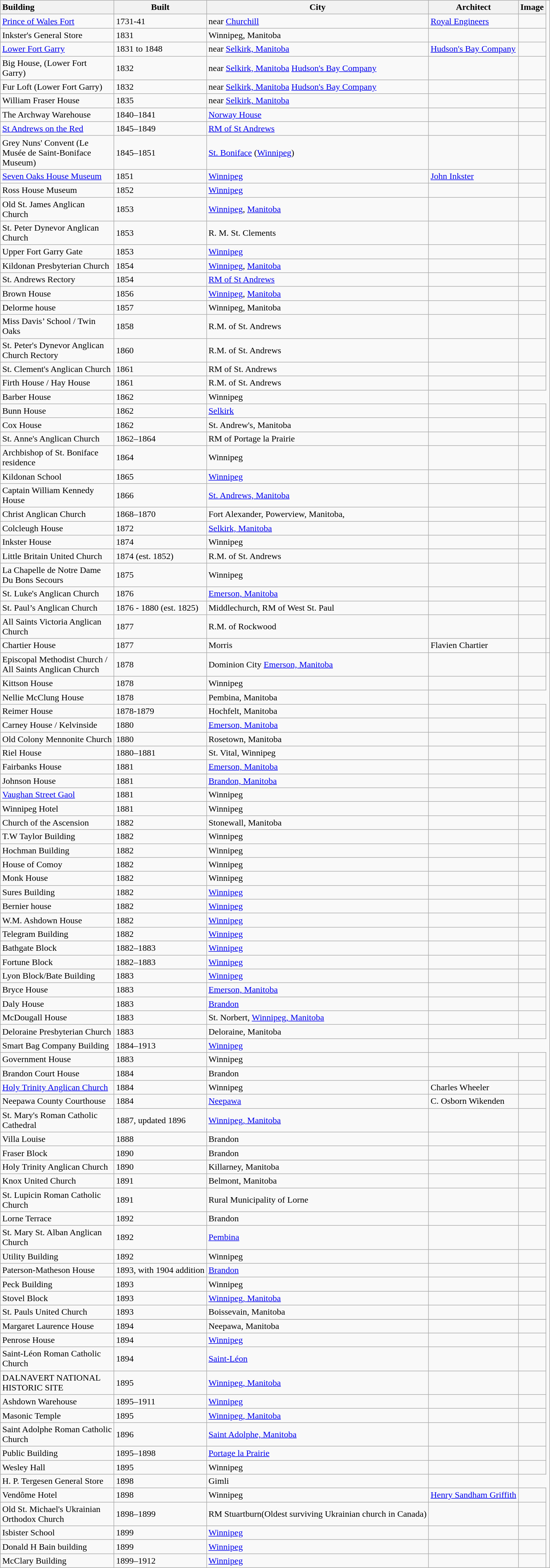<table class="wikitable sortable">
<tr>
<th style="text-align:left;width:200px">Building</th>
<th>Built</th>
<th>City</th>
<th>Architect</th>
<th>Image</th>
</tr>
<tr>
<td><a href='#'>Prince of Wales Fort</a></td>
<td>1731-41</td>
<td>near <a href='#'>Churchill</a></td>
<td><a href='#'>Royal Engineers</a></td>
<td></td>
</tr>
<tr>
<td>Inkster's General Store</td>
<td>1831</td>
<td>Winnipeg, Manitoba</td>
<td></td>
<td></td>
</tr>
<tr>
<td><a href='#'>Lower Fort Garry</a></td>
<td>1831 to 1848</td>
<td>near <a href='#'>Selkirk, Manitoba</a></td>
<td><a href='#'>Hudson's Bay Company</a></td>
<td></td>
</tr>
<tr>
<td>Big House, (Lower Fort Garry)</td>
<td>1832</td>
<td>near <a href='#'>Selkirk, Manitoba</a> <a href='#'>Hudson's Bay Company</a></td>
<td></td>
<td></td>
</tr>
<tr>
<td>Fur Loft (Lower Fort Garry)</td>
<td>1832</td>
<td>near <a href='#'>Selkirk, Manitoba</a> <a href='#'>Hudson's Bay Company</a></td>
<td></td>
<td></td>
</tr>
<tr>
<td>William Fraser House</td>
<td>1835</td>
<td>near <a href='#'>Selkirk, Manitoba</a></td>
<td></td>
<td></td>
</tr>
<tr>
<td>The Archway Warehouse</td>
<td>1840–1841</td>
<td><a href='#'>Norway House</a></td>
<td></td>
<td></td>
</tr>
<tr>
<td><a href='#'>St Andrews on the Red</a></td>
<td>1845–1849</td>
<td><a href='#'>RM of St Andrews</a></td>
<td></td>
<td></td>
</tr>
<tr>
<td>Grey Nuns' Convent (Le Musée de Saint-Boniface Museum)</td>
<td>1845–1851</td>
<td><a href='#'>St. Boniface</a> (<a href='#'>Winnipeg</a>)</td>
<td></td>
<td></td>
</tr>
<tr>
<td><a href='#'>Seven Oaks House Museum</a></td>
<td>1851</td>
<td><a href='#'>Winnipeg</a></td>
<td><a href='#'>John Inkster</a></td>
<td></td>
</tr>
<tr>
<td>Ross House Museum</td>
<td>1852</td>
<td><a href='#'>Winnipeg</a></td>
<td></td>
<td></td>
</tr>
<tr>
<td>Old St. James Anglican Church</td>
<td>1853</td>
<td><a href='#'>Winnipeg</a>, <a href='#'>Manitoba</a></td>
<td></td>
<td></td>
</tr>
<tr>
<td>St. Peter Dynevor Anglican Church</td>
<td>1853</td>
<td>R. M. St. Clements</td>
<td></td>
<td></td>
</tr>
<tr>
<td>Upper Fort Garry Gate</td>
<td>1853</td>
<td><a href='#'>Winnipeg</a></td>
<td></td>
<td></td>
</tr>
<tr>
<td>Kildonan Presbyterian Church</td>
<td>1854</td>
<td><a href='#'>Winnipeg</a>, <a href='#'>Manitoba</a></td>
<td></td>
<td></td>
</tr>
<tr>
<td>St. Andrews Rectory</td>
<td>1854</td>
<td><a href='#'>RM of St Andrews</a></td>
<td></td>
<td></td>
</tr>
<tr>
<td>Brown House</td>
<td>1856</td>
<td><a href='#'>Winnipeg</a>, <a href='#'>Manitoba</a></td>
<td></td>
<td></td>
</tr>
<tr>
<td>Delorme house</td>
<td>1857</td>
<td>Winnipeg, Manitoba</td>
<td></td>
<td></td>
</tr>
<tr>
<td>Miss Davis’ School / Twin Oaks</td>
<td>1858</td>
<td>R.M. of St. Andrews</td>
<td></td>
<td></td>
</tr>
<tr>
<td>St. Peter's Dynevor Anglican Church Rectory</td>
<td>1860</td>
<td>R.M. of St. Andrews</td>
<td></td>
<td></td>
</tr>
<tr>
<td>St. Clement's Anglican Church</td>
<td>1861</td>
<td>RM of St. Andrews</td>
<td></td>
<td></td>
</tr>
<tr>
<td>Firth House / Hay House</td>
<td>1861</td>
<td>R.M. of St. Andrews</td>
<td></td>
<td></td>
</tr>
<tr>
<td>Barber House</td>
<td>1862</td>
<td>Winnipeg</td>
<td></td>
</tr>
<tr>
<td>Bunn House</td>
<td>1862</td>
<td><a href='#'>Selkirk</a></td>
<td></td>
<td></td>
</tr>
<tr>
<td>Cox House</td>
<td>1862</td>
<td>St. Andrew's, Manitoba</td>
<td></td>
<td></td>
</tr>
<tr>
<td>St. Anne's Anglican Church</td>
<td>1862–1864</td>
<td>RM of Portage la Prairie</td>
<td></td>
<td></td>
</tr>
<tr>
<td>Archbishop of St. Boniface residence</td>
<td>1864</td>
<td>Winnipeg</td>
<td></td>
<td></td>
</tr>
<tr>
<td>Kildonan School</td>
<td>1865</td>
<td><a href='#'>Winnipeg</a></td>
<td></td>
<td></td>
</tr>
<tr>
<td>Captain William Kennedy House</td>
<td>1866</td>
<td><a href='#'>St. Andrews, Manitoba</a></td>
<td></td>
<td></td>
</tr>
<tr>
<td>Christ Anglican Church</td>
<td>1868–1870</td>
<td>Fort Alexander, Powerview, Manitoba,</td>
<td></td>
<td></td>
</tr>
<tr>
<td>Colcleugh House</td>
<td>1872</td>
<td><a href='#'>Selkirk, Manitoba</a></td>
<td></td>
<td></td>
</tr>
<tr>
<td>Inkster House</td>
<td>1874</td>
<td>Winnipeg</td>
<td></td>
<td></td>
</tr>
<tr>
<td>Little Britain United Church</td>
<td>1874 (est. 1852)</td>
<td>R.M. of St. Andrews</td>
<td></td>
<td></td>
</tr>
<tr>
<td>La Chapelle de Notre Dame Du Bons Secours</td>
<td>1875</td>
<td>Winnipeg</td>
<td></td>
<td></td>
</tr>
<tr>
<td>St. Luke's Anglican Church</td>
<td>1876</td>
<td><a href='#'>Emerson, Manitoba</a></td>
<td></td>
<td></td>
</tr>
<tr>
<td>St. Paul’s Anglican Church</td>
<td>1876 - 1880 (est. 1825)</td>
<td>Middlechurch, RM of West St. Paul</td>
<td></td>
<td></td>
</tr>
<tr>
<td>All Saints Victoria Anglican Church</td>
<td>1877</td>
<td>R.M. of Rockwood</td>
<td></td>
<td></td>
</tr>
<tr>
<td>Chartier House</td>
<td>1877</td>
<td>Morris</td>
<td>Flavien Chartier</td>
<td></td>
<td></td>
</tr>
<tr>
<td>Episcopal Methodist Church / All Saints Anglican Church</td>
<td>1878</td>
<td>Dominion City <a href='#'>Emerson, Manitoba</a></td>
<td></td>
<td></td>
</tr>
<tr>
<td>Kittson House</td>
<td>1878</td>
<td>Winnipeg</td>
<td></td>
<td></td>
</tr>
<tr>
<td>Nellie McClung House</td>
<td>1878</td>
<td>Pembina, Manitoba</td>
<td></td>
</tr>
<tr>
<td>Reimer House</td>
<td>1878-1879</td>
<td>Hochfelt, Manitoba</td>
<td></td>
<td></td>
</tr>
<tr>
<td>Carney House / Kelvinside</td>
<td>1880</td>
<td><a href='#'>Emerson, Manitoba</a></td>
<td></td>
<td></td>
</tr>
<tr>
<td>Old Colony Mennonite Church</td>
<td>1880</td>
<td>Rosetown, Manitoba</td>
<td></td>
<td></td>
</tr>
<tr>
<td>Riel House</td>
<td>1880–1881</td>
<td>St. Vital, Winnipeg</td>
<td></td>
<td></td>
</tr>
<tr>
<td>Fairbanks House</td>
<td>1881</td>
<td><a href='#'>Emerson, Manitoba</a></td>
<td></td>
<td></td>
</tr>
<tr>
<td>Johnson House</td>
<td>1881</td>
<td><a href='#'>Brandon, Manitoba</a></td>
<td></td>
<td></td>
</tr>
<tr>
<td><a href='#'>Vaughan Street Gaol</a></td>
<td>1881</td>
<td>Winnipeg</td>
<td></td>
<td></td>
</tr>
<tr>
<td>Winnipeg Hotel</td>
<td>1881</td>
<td>Winnipeg</td>
<td></td>
<td></td>
</tr>
<tr>
<td>Church of the Ascension</td>
<td>1882</td>
<td>Stonewall, Manitoba</td>
<td></td>
<td></td>
</tr>
<tr>
<td>T.W Taylor Building</td>
<td>1882</td>
<td>Winnipeg</td>
<td></td>
<td></td>
</tr>
<tr>
<td>Hochman Building</td>
<td>1882</td>
<td>Winnipeg</td>
<td></td>
<td></td>
</tr>
<tr>
<td>House of Comoy</td>
<td>1882</td>
<td>Winnipeg</td>
<td></td>
<td></td>
</tr>
<tr>
<td>Monk House</td>
<td>1882</td>
<td>Winnipeg</td>
<td></td>
<td></td>
</tr>
<tr>
<td>Sures Building</td>
<td>1882</td>
<td><a href='#'>Winnipeg</a></td>
<td></td>
<td></td>
</tr>
<tr>
<td>Bernier house</td>
<td>1882</td>
<td><a href='#'>Winnipeg</a></td>
<td></td>
<td></td>
</tr>
<tr>
<td>W.M. Ashdown House</td>
<td>1882</td>
<td><a href='#'>Winnipeg</a></td>
<td></td>
<td></td>
</tr>
<tr>
<td>Telegram Building</td>
<td>1882</td>
<td><a href='#'>Winnipeg</a></td>
<td></td>
<td></td>
</tr>
<tr>
<td>Bathgate Block</td>
<td>1882–1883</td>
<td><a href='#'>Winnipeg</a></td>
<td></td>
<td></td>
</tr>
<tr>
<td>Fortune Block</td>
<td>1882–1883</td>
<td><a href='#'>Winnipeg</a></td>
<td></td>
<td></td>
</tr>
<tr>
<td>Lyon Block/Bate Building</td>
<td>1883</td>
<td><a href='#'>Winnipeg</a></td>
<td></td>
<td></td>
</tr>
<tr>
<td>Bryce House</td>
<td>1883</td>
<td><a href='#'>Emerson, Manitoba</a></td>
<td></td>
<td></td>
</tr>
<tr>
<td>Daly House</td>
<td>1883</td>
<td><a href='#'>Brandon</a></td>
<td></td>
<td></td>
</tr>
<tr>
<td>McDougall House</td>
<td>1883</td>
<td>St. Norbert, <a href='#'>Winnipeg, Manitoba</a></td>
<td></td>
<td></td>
</tr>
<tr>
<td>Deloraine Presbyterian Church</td>
<td>1883</td>
<td>Deloraine, Manitoba</td>
<td></td>
<td></td>
</tr>
<tr>
<td>Smart Bag Company Building</td>
<td>1884–1913</td>
<td><a href='#'>Winnipeg</a></td>
</tr>
<tr>
<td>Government House</td>
<td>1883</td>
<td>Winnipeg</td>
<td></td>
<td></td>
</tr>
<tr>
<td>Brandon Court House</td>
<td>1884</td>
<td>Brandon</td>
<td></td>
<td></td>
</tr>
<tr>
<td><a href='#'>Holy Trinity Anglican Church</a></td>
<td>1884</td>
<td>Winnipeg</td>
<td>Charles Wheeler</td>
<td></td>
</tr>
<tr>
<td>Neepawa County Courthouse</td>
<td>1884</td>
<td><a href='#'>Neepawa</a></td>
<td>C. Osborn Wikenden</td>
<td></td>
</tr>
<tr>
<td>St. Mary's Roman Catholic Cathedral</td>
<td>1887, updated 1896</td>
<td><a href='#'>Winnipeg, Manitoba</a></td>
<td></td>
<td></td>
</tr>
<tr>
<td>Villa Louise</td>
<td>1888</td>
<td>Brandon</td>
<td></td>
<td></td>
</tr>
<tr>
<td>Fraser Block</td>
<td>1890</td>
<td>Brandon</td>
<td></td>
<td></td>
</tr>
<tr>
<td>Holy Trinity Anglican Church</td>
<td>1890</td>
<td>Killarney, Manitoba</td>
<td></td>
<td></td>
</tr>
<tr>
<td>Knox United Church</td>
<td>1891</td>
<td>Belmont, Manitoba</td>
<td></td>
<td></td>
</tr>
<tr>
<td>St. Lupicin Roman Catholic Church</td>
<td>1891</td>
<td>Rural Municipality of Lorne</td>
<td></td>
<td></td>
</tr>
<tr>
<td>Lorne Terrace</td>
<td>1892</td>
<td>Brandon</td>
<td></td>
<td></td>
</tr>
<tr>
<td>St. Mary St. Alban Anglican Church</td>
<td>1892</td>
<td><a href='#'>Pembina</a></td>
<td></td>
<td></td>
</tr>
<tr>
<td>Utility Building</td>
<td>1892</td>
<td>Winnipeg</td>
<td></td>
<td></td>
</tr>
<tr>
<td>Paterson-Matheson House</td>
<td>1893, with 1904 addition</td>
<td><a href='#'>Brandon</a></td>
<td></td>
<td></td>
</tr>
<tr>
<td>Peck Building</td>
<td>1893</td>
<td>Winnipeg</td>
<td></td>
<td></td>
</tr>
<tr>
<td>Stovel Block</td>
<td>1893</td>
<td><a href='#'>Winnipeg, Manitoba</a></td>
<td></td>
<td></td>
</tr>
<tr>
<td>St. Pauls United Church</td>
<td>1893</td>
<td>Boissevain, Manitoba</td>
<td></td>
<td></td>
</tr>
<tr>
</tr>
<tr Villa Louise ||   || 2 || 1893, addition 1904 || Brandon || || >
</tr>
<tr>
<td>Margaret Laurence House</td>
<td>1894</td>
<td>Neepawa, Manitoba</td>
<td></td>
<td></td>
</tr>
<tr>
<td>Penrose House</td>
<td>1894</td>
<td><a href='#'>Winnipeg</a></td>
<td></td>
<td></td>
</tr>
<tr>
<td>Saint-Léon Roman Catholic Church</td>
<td>1894</td>
<td><a href='#'>Saint-Léon</a></td>
<td></td>
<td></td>
</tr>
<tr>
<td>DALNAVERT NATIONAL HISTORIC SITE</td>
<td>1895</td>
<td><a href='#'>Winnipeg, Manitoba</a></td>
<td></td>
<td></td>
</tr>
<tr>
<td>Ashdown Warehouse</td>
<td>1895–1911</td>
<td><a href='#'>Winnipeg</a></td>
<td></td>
<td></td>
</tr>
<tr>
<td>Masonic Temple</td>
<td>1895</td>
<td><a href='#'>Winnipeg, Manitoba</a></td>
<td></td>
<td></td>
</tr>
<tr>
<td>Saint Adolphe Roman Catholic Church</td>
<td>1896</td>
<td><a href='#'>Saint Adolphe, Manitoba</a></td>
<td></td>
<td></td>
</tr>
<tr>
<td>Public Building</td>
<td>1895–1898</td>
<td><a href='#'>Portage la Prairie</a></td>
<td></td>
<td></td>
</tr>
<tr>
<td>Wesley Hall</td>
<td>1895</td>
<td>Winnipeg</td>
<td></td>
<td></td>
</tr>
<tr>
<td>H. P. Tergesen General Store</td>
<td>1898</td>
<td>Gimli</td>
<td></td>
</tr>
<tr>
<td>Vendôme Hotel</td>
<td>1898</td>
<td>Winnipeg</td>
<td><a href='#'>Henry Sandham Griffith</a></td>
<td></td>
</tr>
<tr>
<td>Old St. Michael's Ukrainian Orthodox Church</td>
<td>1898–1899</td>
<td>RM Stuartburn(Oldest surviving Ukrainian church in Canada)</td>
<td></td>
<td></td>
</tr>
<tr>
<td>Isbister School</td>
<td>1899</td>
<td><a href='#'>Winnipeg</a></td>
<td></td>
<td></td>
</tr>
<tr>
<td>Donald H Bain building</td>
<td>1899</td>
<td><a href='#'>Winnipeg</a></td>
<td></td>
<td></td>
</tr>
<tr>
<td>McClary Building</td>
<td>1899–1912</td>
<td><a href='#'>Winnipeg</a></td>
<td></td>
<td></td>
</tr>
</table>
